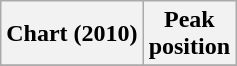<table class="wikitable plainrowheaders" style="text-align:center">
<tr>
<th scope="col">Chart (2010)</th>
<th scope="col">Peak<br>position</th>
</tr>
<tr>
</tr>
</table>
